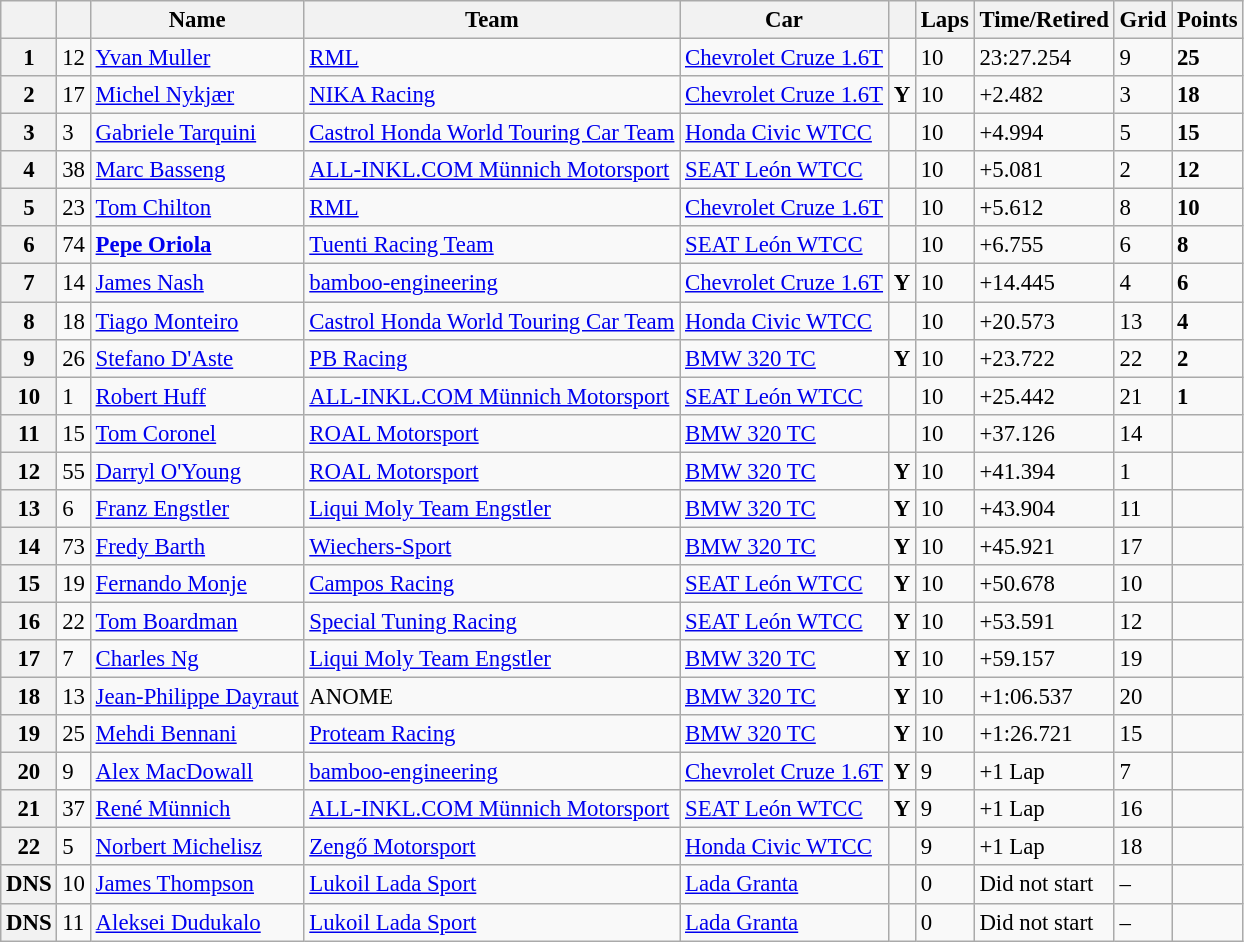<table class="wikitable sortable" style="font-size: 95%;">
<tr>
<th></th>
<th></th>
<th>Name</th>
<th>Team</th>
<th>Car</th>
<th></th>
<th>Laps</th>
<th>Time/Retired</th>
<th>Grid</th>
<th>Points</th>
</tr>
<tr>
<th>1</th>
<td>12</td>
<td> <a href='#'>Yvan Muller</a></td>
<td><a href='#'>RML</a></td>
<td><a href='#'>Chevrolet Cruze 1.6T</a></td>
<td></td>
<td>10</td>
<td>23:27.254</td>
<td>9</td>
<td><strong>25</strong></td>
</tr>
<tr>
<th>2</th>
<td>17</td>
<td> <a href='#'>Michel Nykjær</a></td>
<td><a href='#'>NIKA Racing</a></td>
<td><a href='#'>Chevrolet Cruze 1.6T</a></td>
<td align=center><strong><span>Y</span></strong></td>
<td>10</td>
<td>+2.482</td>
<td>3</td>
<td><strong>18</strong></td>
</tr>
<tr>
<th>3</th>
<td>3</td>
<td> <a href='#'>Gabriele Tarquini</a></td>
<td><a href='#'>Castrol Honda World Touring Car Team</a></td>
<td><a href='#'>Honda Civic WTCC</a></td>
<td></td>
<td>10</td>
<td>+4.994</td>
<td>5</td>
<td><strong>15</strong></td>
</tr>
<tr>
<th>4</th>
<td>38</td>
<td> <a href='#'>Marc Basseng</a></td>
<td><a href='#'>ALL-INKL.COM Münnich Motorsport</a></td>
<td><a href='#'>SEAT León WTCC</a></td>
<td></td>
<td>10</td>
<td>+5.081</td>
<td>2</td>
<td><strong>12</strong></td>
</tr>
<tr>
<th>5</th>
<td>23</td>
<td> <a href='#'>Tom Chilton</a></td>
<td><a href='#'>RML</a></td>
<td><a href='#'>Chevrolet Cruze 1.6T</a></td>
<td></td>
<td>10</td>
<td>+5.612</td>
<td>8</td>
<td><strong>10</strong></td>
</tr>
<tr>
<th>6</th>
<td>74</td>
<td> <strong><a href='#'>Pepe Oriola</a></strong></td>
<td><a href='#'>Tuenti Racing Team</a></td>
<td><a href='#'>SEAT León WTCC</a></td>
<td></td>
<td>10</td>
<td>+6.755</td>
<td>6</td>
<td><strong>8</strong></td>
</tr>
<tr>
<th>7</th>
<td>14</td>
<td> <a href='#'>James Nash</a></td>
<td><a href='#'>bamboo-engineering</a></td>
<td><a href='#'>Chevrolet Cruze 1.6T</a></td>
<td align=center><strong><span>Y</span></strong></td>
<td>10</td>
<td>+14.445</td>
<td>4</td>
<td><strong>6</strong></td>
</tr>
<tr>
<th>8</th>
<td>18</td>
<td> <a href='#'>Tiago Monteiro</a></td>
<td><a href='#'>Castrol Honda World Touring Car Team</a></td>
<td><a href='#'>Honda Civic WTCC</a></td>
<td></td>
<td>10</td>
<td>+20.573</td>
<td>13</td>
<td><strong>4</strong></td>
</tr>
<tr>
<th>9</th>
<td>26</td>
<td> <a href='#'>Stefano D'Aste</a></td>
<td><a href='#'>PB Racing</a></td>
<td><a href='#'>BMW 320 TC</a></td>
<td align=center><strong><span>Y</span></strong></td>
<td>10</td>
<td>+23.722</td>
<td>22</td>
<td><strong>2</strong></td>
</tr>
<tr>
<th>10</th>
<td>1</td>
<td> <a href='#'>Robert Huff</a></td>
<td><a href='#'>ALL-INKL.COM Münnich Motorsport</a></td>
<td><a href='#'>SEAT León WTCC</a></td>
<td></td>
<td>10</td>
<td>+25.442</td>
<td>21</td>
<td><strong>1</strong></td>
</tr>
<tr>
<th>11</th>
<td>15</td>
<td> <a href='#'>Tom Coronel</a></td>
<td><a href='#'>ROAL Motorsport</a></td>
<td><a href='#'>BMW 320 TC</a></td>
<td></td>
<td>10</td>
<td>+37.126</td>
<td>14</td>
<td></td>
</tr>
<tr>
<th>12</th>
<td>55</td>
<td> <a href='#'>Darryl O'Young</a></td>
<td><a href='#'>ROAL Motorsport</a></td>
<td><a href='#'>BMW 320 TC</a></td>
<td align=center><strong><span>Y</span></strong></td>
<td>10</td>
<td>+41.394</td>
<td>1</td>
<td></td>
</tr>
<tr>
<th>13</th>
<td>6</td>
<td> <a href='#'>Franz Engstler</a></td>
<td><a href='#'>Liqui Moly Team Engstler</a></td>
<td><a href='#'>BMW 320 TC</a></td>
<td align=center><strong><span>Y</span></strong></td>
<td>10</td>
<td>+43.904</td>
<td>11</td>
<td></td>
</tr>
<tr>
<th>14</th>
<td>73</td>
<td> <a href='#'>Fredy Barth</a></td>
<td><a href='#'>Wiechers-Sport</a></td>
<td><a href='#'>BMW 320 TC</a></td>
<td align=center><strong><span>Y</span></strong></td>
<td>10</td>
<td>+45.921</td>
<td>17</td>
<td></td>
</tr>
<tr>
<th>15</th>
<td>19</td>
<td> <a href='#'>Fernando Monje</a></td>
<td><a href='#'>Campos Racing</a></td>
<td><a href='#'>SEAT León WTCC</a></td>
<td align=center><strong><span>Y</span></strong></td>
<td>10</td>
<td>+50.678</td>
<td>10</td>
<td></td>
</tr>
<tr>
<th>16</th>
<td>22</td>
<td> <a href='#'>Tom Boardman</a></td>
<td><a href='#'>Special Tuning Racing</a></td>
<td><a href='#'>SEAT León WTCC</a></td>
<td align=center><strong><span>Y</span></strong></td>
<td>10</td>
<td>+53.591</td>
<td>12</td>
<td></td>
</tr>
<tr>
<th>17</th>
<td>7</td>
<td> <a href='#'>Charles Ng</a></td>
<td><a href='#'>Liqui Moly Team Engstler</a></td>
<td><a href='#'>BMW 320 TC</a></td>
<td align=center><strong><span>Y</span></strong></td>
<td>10</td>
<td>+59.157</td>
<td>19</td>
<td></td>
</tr>
<tr>
<th>18</th>
<td>13</td>
<td> <a href='#'>Jean-Philippe Dayraut</a></td>
<td>ANOME</td>
<td><a href='#'>BMW 320 TC</a></td>
<td align=center><strong><span>Y</span></strong></td>
<td>10</td>
<td>+1:06.537</td>
<td>20</td>
<td></td>
</tr>
<tr>
<th>19</th>
<td>25</td>
<td> <a href='#'>Mehdi Bennani</a></td>
<td><a href='#'>Proteam Racing</a></td>
<td><a href='#'>BMW 320 TC</a></td>
<td align=center><strong><span>Y</span></strong></td>
<td>10</td>
<td>+1:26.721</td>
<td>15</td>
<td></td>
</tr>
<tr>
<th>20</th>
<td>9</td>
<td> <a href='#'>Alex MacDowall</a></td>
<td><a href='#'>bamboo-engineering</a></td>
<td><a href='#'>Chevrolet Cruze 1.6T</a></td>
<td align=center><strong><span>Y</span></strong></td>
<td>9</td>
<td>+1 Lap</td>
<td>7</td>
<td></td>
</tr>
<tr>
<th>21</th>
<td>37</td>
<td> <a href='#'>René Münnich</a></td>
<td><a href='#'>ALL-INKL.COM Münnich Motorsport</a></td>
<td><a href='#'>SEAT León WTCC</a></td>
<td align=center><strong><span>Y</span></strong></td>
<td>9</td>
<td>+1 Lap</td>
<td>16</td>
<td></td>
</tr>
<tr>
<th>22</th>
<td>5</td>
<td> <a href='#'>Norbert Michelisz</a></td>
<td><a href='#'>Zengő Motorsport</a></td>
<td><a href='#'>Honda Civic WTCC</a></td>
<td></td>
<td>9</td>
<td>+1 Lap</td>
<td>18</td>
<td></td>
</tr>
<tr>
<th>DNS</th>
<td>10</td>
<td> <a href='#'>James Thompson</a></td>
<td><a href='#'>Lukoil Lada Sport</a></td>
<td><a href='#'>Lada Granta</a></td>
<td></td>
<td>0</td>
<td>Did not start</td>
<td>–</td>
<td></td>
</tr>
<tr>
<th>DNS</th>
<td>11</td>
<td> <a href='#'>Aleksei Dudukalo</a></td>
<td><a href='#'>Lukoil Lada Sport</a></td>
<td><a href='#'>Lada Granta</a></td>
<td></td>
<td>0</td>
<td>Did not start</td>
<td>–</td>
<td></td>
</tr>
</table>
